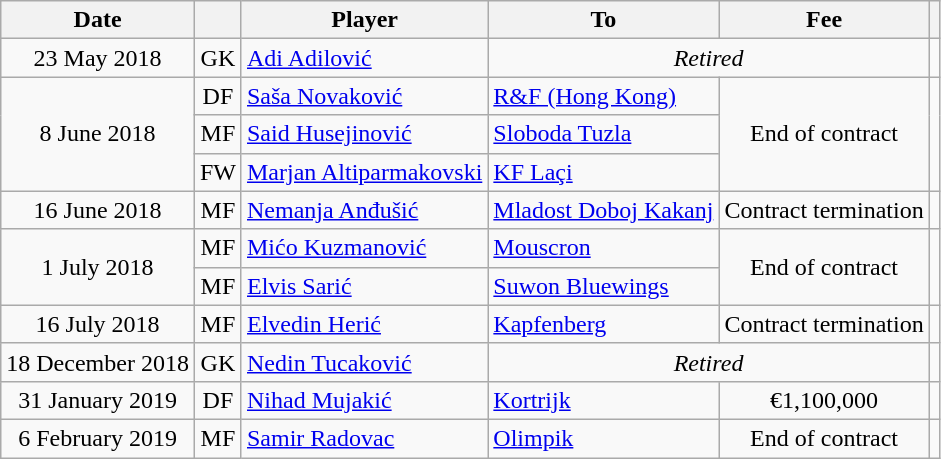<table class="wikitable" style="text-align:center;">
<tr>
<th>Date</th>
<th></th>
<th>Player</th>
<th>To</th>
<th>Fee</th>
<th></th>
</tr>
<tr>
<td>23 May 2018</td>
<td>GK</td>
<td style="text-align:left"> <a href='#'>Adi Adilović</a></td>
<td style="text-align:center" colspan=2><em>Retired</em></td>
<td></td>
</tr>
<tr>
<td rowspan=3>8 June 2018</td>
<td>DF</td>
<td style="text-align:left"> <a href='#'>Saša Novaković</a></td>
<td style="text-align:left"> <a href='#'>R&F (Hong Kong)</a></td>
<td rowspan=3>End of contract</td>
<td rowspan=3></td>
</tr>
<tr>
<td>MF</td>
<td style="text-align:left"> <a href='#'>Said Husejinović</a></td>
<td style="text-align:left"> <a href='#'>Sloboda Tuzla</a></td>
</tr>
<tr>
<td>FW</td>
<td style="text-align:left"> <a href='#'>Marjan Altiparmakovski</a></td>
<td style="text-align:left"> <a href='#'>KF Laçi</a></td>
</tr>
<tr>
<td>16 June 2018</td>
<td>MF</td>
<td style="text-align:left"> <a href='#'>Nemanja Anđušić</a></td>
<td style="text-align:left"> <a href='#'>Mladost Doboj Kakanj</a></td>
<td>Contract termination</td>
<td></td>
</tr>
<tr>
<td rowspan=2>1 July 2018</td>
<td>MF</td>
<td style="text-align:left"> <a href='#'>Mićo Kuzmanović</a></td>
<td style="text-align:left"> <a href='#'>Mouscron</a></td>
<td rowspan=2>End of contract</td>
<td rowspan=2></td>
</tr>
<tr>
<td>MF</td>
<td style="text-align:left"> <a href='#'>Elvis Sarić</a></td>
<td style="text-align:left"> <a href='#'>Suwon Bluewings</a></td>
</tr>
<tr>
<td>16 July 2018</td>
<td>MF</td>
<td style="text-align:left"> <a href='#'>Elvedin Herić</a></td>
<td style="text-align:left"> <a href='#'>Kapfenberg</a></td>
<td>Contract termination</td>
<td></td>
</tr>
<tr>
<td>18 December 2018</td>
<td>GK</td>
<td style="text-align:left"> <a href='#'>Nedin Tucaković</a></td>
<td style="text-align:center" colspan=2><em>Retired</em></td>
<td></td>
</tr>
<tr>
<td>31 January 2019</td>
<td>DF</td>
<td style="text-align:left"> <a href='#'>Nihad Mujakić</a></td>
<td style="text-align:left"> <a href='#'>Kortrijk</a></td>
<td>€1,100,000</td>
<td></td>
</tr>
<tr>
<td>6 February 2019</td>
<td>MF</td>
<td style="text-align:left"> <a href='#'>Samir Radovac</a></td>
<td style="text-align:left"> <a href='#'>Olimpik</a></td>
<td>End of contract</td>
<td></td>
</tr>
</table>
